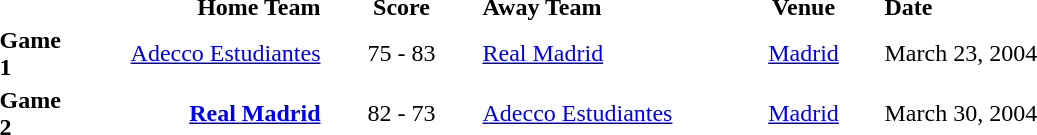<table style="text-align:center" cellpadding=1 border=0>
<tr>
<th width=50></th>
<th width=160 align=right>Home Team</th>
<th width=100>Score</th>
<th width=160 align=left>Away Team</th>
<th width=100>Venue</th>
<th width=200 align=left>Date</th>
</tr>
<tr>
<td align=left><strong>Game 1</strong></td>
<td align=right><a href='#'>Adecco Estudiantes</a> </td>
<td>75 - 83</td>
<td align=left> <a href='#'>Real Madrid</a></td>
<td><a href='#'>Madrid</a></td>
<td align=left>March 23, 2004</td>
</tr>
<tr>
<td align=left><strong>Game 2</strong></td>
<td align=right><strong><a href='#'>Real Madrid</a></strong> </td>
<td>82 - 73</td>
<td align=left> <a href='#'>Adecco Estudiantes</a></td>
<td><a href='#'>Madrid</a></td>
<td align=left>March 30, 2004</td>
</tr>
</table>
